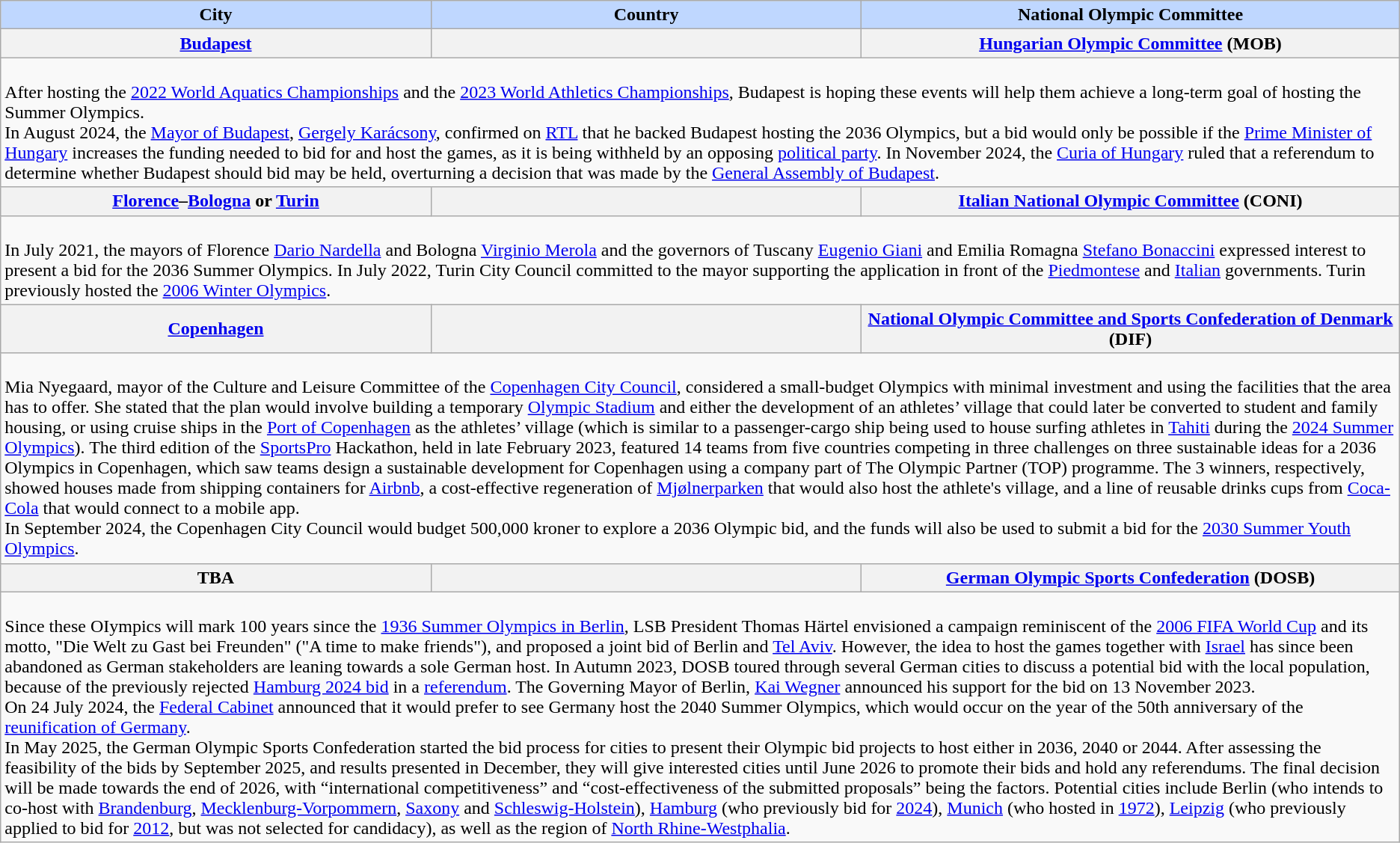<table class="wikitable plainrowheaders">
<tr>
<th style="background-color: #BFD7FF" width="20%">City</th>
<th style="background-color: #BFD7FF" width="20%">Country</th>
<th style="background-color: #BFD7FF" width="25%">National Olympic Committee</th>
</tr>
<tr>
<th style="text-align:center" scope="row"><strong><a href='#'>Budapest</a></strong></th>
<th scope="row"></th>
<th style="text-align:center" scope="row"><a href='#'>Hungarian Olympic Committee</a> (MOB)</th>
</tr>
<tr>
<td colspan="3"><br>After hosting the <a href='#'>2022 World Aquatics Championships</a> and the <a href='#'>2023 World Athletics Championships</a>, Budapest is hoping these events will help them achieve a long-term goal of hosting the Summer Olympics.<br>In August 2024, the <a href='#'>Mayor of Budapest</a>, <a href='#'>Gergely Karácsony</a>, confirmed on <a href='#'>RTL</a> that he backed Budapest hosting the 2036 Olympics, but a bid would only be possible if the <a href='#'>Prime Minister of Hungary</a> increases the funding needed to bid for and host the games, as it is being withheld by an opposing <a href='#'>political party</a>. In November 2024, the <a href='#'>Curia of Hungary</a> ruled that a referendum to determine whether Budapest should bid may be held, overturning a decision that was made by the <a href='#'>General Assembly of Budapest</a>.</td>
</tr>
<tr>
<th style="text-align:center" scope="row"><strong><a href='#'>Florence</a>–<a href='#'>Bologna</a> or <a href='#'>Turin</a></strong></th>
<th scope="row"></th>
<th style="text-align:center" scope="row"><a href='#'>Italian National Olympic Committee</a> (CONI)</th>
</tr>
<tr>
<td colspan="3"><br>In July 2021, the mayors of Florence <a href='#'>Dario Nardella</a> and Bologna <a href='#'>Virginio Merola</a> and the governors of Tuscany <a href='#'>Eugenio Giani</a> and Emilia Romagna <a href='#'>Stefano Bonaccini</a> expressed interest to present a bid for the 2036 Summer Olympics. In July 2022, Turin City Council committed to the mayor supporting the application in front of the <a href='#'>Piedmontese</a> and <a href='#'>Italian</a> governments. Turin previously hosted the <a href='#'>2006 Winter Olympics</a>.</td>
</tr>
<tr>
<th style="text-align:center" scope="row"><strong><a href='#'>Copenhagen</a></strong></th>
<th scope="row"></th>
<th style="text-align:center" scope="row"><a href='#'>National Olympic Committee and Sports Confederation of Denmark</a> (DIF)</th>
</tr>
<tr>
<td colspan="3"><br>Mia Nyegaard, mayor of the Culture and Leisure Committee of the <a href='#'>Copenhagen City Council</a>, considered a small-budget Olympics with minimal investment and using the facilities that the area has to offer. She stated that the plan would involve building a temporary <a href='#'>Olympic Stadium</a> and either the development of an athletes’ village that could later be converted to student and family housing, or using cruise ships in the <a href='#'>Port of Copenhagen</a> as the athletes’ village (which is similar to a passenger-cargo ship being used to house surfing athletes in <a href='#'>Tahiti</a> during the <a href='#'>2024 Summer Olympics</a>).  The third edition of the <a href='#'>SportsPro</a> Hackathon, held in late February 2023, featured 14 teams from five countries competing in three challenges on three sustainable ideas for a 2036 Olympics in Copenhagen, which saw teams design a sustainable development for Copenhagen using a company part of The Olympic Partner (TOP) programme. The 3 winners, respectively, showed houses made from shipping containers for <a href='#'>Airbnb</a>, a cost-effective regeneration of <a href='#'>Mjølnerparken</a> that would also host the athlete's village, and a line of reusable drinks cups from <a href='#'>Coca-Cola</a> that would connect to a mobile app.<br>In September 2024, the Copenhagen City Council would budget 500,000 kroner to explore a 2036 Olympic bid, and the funds will also be used to submit a bid for the <a href='#'>2030 Summer Youth Olympics</a>.</td>
</tr>
<tr>
<th style="text-align:center" scope="row"><strong>TBA</strong></th>
<th scope="row"></th>
<th style="text-align:center" scope="row"><a href='#'>German Olympic Sports Confederation</a> (DOSB)</th>
</tr>
<tr>
<td colspan="3"><br>Since these OIympics will mark 100 years since the <a href='#'>1936 Summer Olympics in Berlin</a>, LSB President Thomas Härtel envisioned a campaign reminiscent of the <a href='#'>2006 FIFA World Cup</a> and its motto, "Die Welt zu Gast bei Freunden" ("A time to make friends"), and proposed a joint bid of Berlin and <a href='#'>Tel Aviv</a>. However, the idea to host the games together with <a href='#'>Israel</a>  has since been abandoned as German stakeholders are leaning towards a sole German host. In Autumn 2023, DOSB toured through several German cities to discuss a potential bid with the local population, because of the previously rejected <a href='#'>Hamburg 2024 bid</a> in a <a href='#'>referendum</a>. The Governing Mayor of Berlin, <a href='#'>Kai Wegner</a> announced his support for the bid on 13 November 2023.<br>On 24 July 2024, the <a href='#'>Federal Cabinet</a> announced that it would prefer to see Germany host the 2040 Summer Olympics, which would occur on the year of the 50th anniversary of the <a href='#'>reunification of Germany</a>.<br>In May 2025, the German Olympic Sports Confederation started the bid process for cities to present their Olympic bid projects to host either in 2036, 2040 or 2044. After assessing the feasibility of the bids by September 2025, and results presented in December, they will give interested cities until June 2026 to promote their bids and hold any referendums. The final decision will be made towards the end of 2026, with “international competitiveness” and “cost-effectiveness of the submitted proposals” being the factors. Potential cities include Berlin (who intends to co-host with <a href='#'>Brandenburg</a>, <a href='#'>Mecklenburg-Vorpommern</a>, <a href='#'>Saxony</a> and <a href='#'>Schleswig-Holstein</a>), <a href='#'>Hamburg</a> (who previously bid for <a href='#'>2024</a>), <a href='#'>Munich</a> (who hosted in <a href='#'>1972</a>), <a href='#'>Leipzig</a> (who previously applied to bid for <a href='#'>2012</a>, but was not selected for candidacy), as well as the region of <a href='#'>North Rhine-Westphalia</a>.</td>
</tr>
</table>
